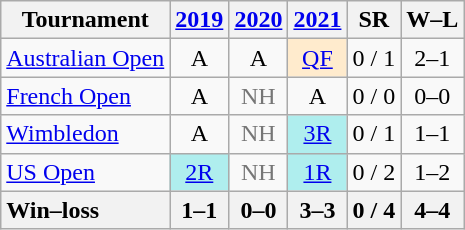<table class=wikitable style=text-align:center>
<tr>
<th>Tournament</th>
<th><a href='#'>2019</a></th>
<th><a href='#'>2020</a></th>
<th><a href='#'>2021</a></th>
<th>SR</th>
<th>W–L</th>
</tr>
<tr>
<td align=left><a href='#'>Australian Open</a></td>
<td>A</td>
<td>A</td>
<td style="background:#ffebcd;"><a href='#'>QF</a></td>
<td>0 / 1</td>
<td>2–1</td>
</tr>
<tr>
<td align=left><a href='#'>French Open</a></td>
<td>A</td>
<td style=color:#767676>NH</td>
<td>A</td>
<td>0 / 0</td>
<td>0–0</td>
</tr>
<tr>
<td align=left><a href='#'>Wimbledon</a></td>
<td>A</td>
<td style=color:#767676>NH</td>
<td bgcolor=afeeee><a href='#'>3R</a></td>
<td>0 / 1</td>
<td>1–1</td>
</tr>
<tr>
<td align=left><a href='#'>US Open</a></td>
<td style="background:#afeeee;"><a href='#'>2R</a></td>
<td style=color:#767676>NH</td>
<td style="background:#afeeee;"><a href='#'>1R</a></td>
<td>0 / 2</td>
<td>1–2</td>
</tr>
<tr>
<th style=text-align:left>Win–loss</th>
<th>1–1</th>
<th>0–0</th>
<th>3–3</th>
<th>0 / 4</th>
<th>4–4</th>
</tr>
</table>
